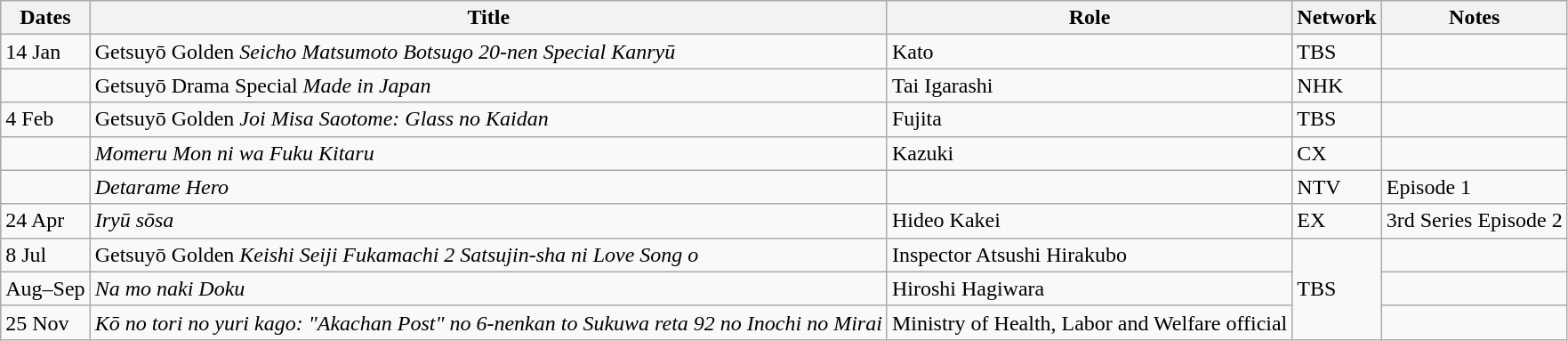<table class="wikitable">
<tr>
<th>Dates</th>
<th>Title</th>
<th>Role</th>
<th>Network</th>
<th>Notes</th>
</tr>
<tr>
<td>14 Jan</td>
<td>Getsuyō Golden <em>Seicho Matsumoto Botsugo 20-nen Special Kanryū</em></td>
<td>Kato</td>
<td>TBS</td>
<td></td>
</tr>
<tr>
<td></td>
<td>Getsuyō Drama Special <em>Made in Japan</em></td>
<td>Tai Igarashi</td>
<td>NHK</td>
<td></td>
</tr>
<tr>
<td>4 Feb</td>
<td>Getsuyō Golden <em>Joi Misa Saotome: Glass no Kaidan</em></td>
<td>Fujita</td>
<td>TBS</td>
<td></td>
</tr>
<tr>
<td></td>
<td><em>Momeru Mon ni wa Fuku Kitaru</em></td>
<td>Kazuki</td>
<td>CX</td>
<td></td>
</tr>
<tr>
<td></td>
<td><em>Detarame Hero</em></td>
<td></td>
<td>NTV</td>
<td>Episode 1</td>
</tr>
<tr>
<td>24 Apr</td>
<td><em>Iryū sōsa</em></td>
<td>Hideo Kakei</td>
<td>EX</td>
<td>3rd Series Episode 2</td>
</tr>
<tr>
<td>8 Jul</td>
<td>Getsuyō Golden <em>Keishi Seiji Fukamachi 2 Satsujin-sha ni Love Song o</em></td>
<td>Inspector Atsushi Hirakubo</td>
<td rowspan="3">TBS</td>
<td></td>
</tr>
<tr>
<td>Aug–Sep</td>
<td><em>Na mo naki Doku</em></td>
<td>Hiroshi Hagiwara</td>
<td></td>
</tr>
<tr>
<td>25 Nov</td>
<td><em>Kō no tori no yuri kago: "Akachan Post" no 6-nenkan to Sukuwa reta 92 no Inochi no Mirai</em></td>
<td>Ministry of Health, Labor and Welfare official</td>
<td></td>
</tr>
</table>
